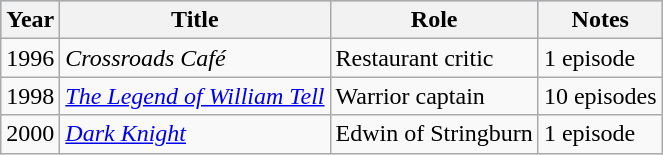<table class="wikitable" 100%;">
<tr style="background:#b0c4de; text-align:center;">
<th>Year</th>
<th>Title</th>
<th>Role</th>
<th>Notes</th>
</tr>
<tr>
<td>1996</td>
<td><em>Crossroads Café</em></td>
<td>Restaurant critic</td>
<td>1 episode</td>
</tr>
<tr>
<td>1998</td>
<td><em><a href='#'>The Legend of William Tell</a></em></td>
<td>Warrior captain</td>
<td>10 episodes</td>
</tr>
<tr>
<td>2000</td>
<td><em><a href='#'>Dark Knight</a></em></td>
<td>Edwin of Stringburn</td>
<td>1 episode</td>
</tr>
</table>
